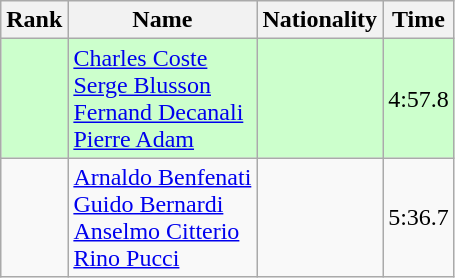<table class="wikitable sortable" style="text-align:center">
<tr>
<th>Rank</th>
<th>Name</th>
<th>Nationality</th>
<th>Time</th>
</tr>
<tr bgcolor=ccffcc>
<td></td>
<td align=left><a href='#'>Charles Coste</a><br><a href='#'>Serge Blusson</a><br><a href='#'>Fernand Decanali</a><br><a href='#'>Pierre Adam</a></td>
<td align=left></td>
<td>4:57.8</td>
</tr>
<tr>
<td></td>
<td align=left><a href='#'>Arnaldo Benfenati</a><br><a href='#'>Guido Bernardi</a><br><a href='#'>Anselmo Citterio</a><br><a href='#'>Rino Pucci</a></td>
<td align=left></td>
<td>5:36.7</td>
</tr>
</table>
